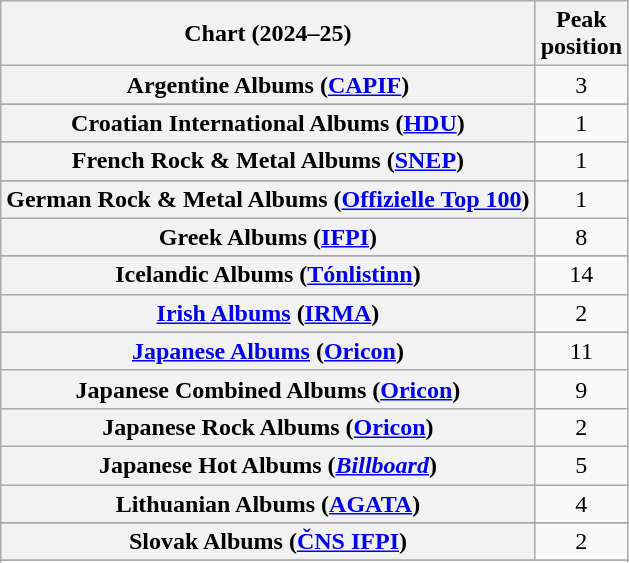<table class="wikitable sortable plainrowheaders" style="text-align:center;">
<tr>
<th scope="col">Chart (2024–25)</th>
<th scope="col">Peak<br>position</th>
</tr>
<tr>
<th scope="row">Argentine Albums (<a href='#'>CAPIF</a>)</th>
<td>3</td>
</tr>
<tr>
</tr>
<tr>
</tr>
<tr>
</tr>
<tr>
</tr>
<tr>
</tr>
<tr>
<th scope="row">Croatian International Albums (<a href='#'>HDU</a>)</th>
<td>1</td>
</tr>
<tr>
</tr>
<tr>
</tr>
<tr>
</tr>
<tr>
</tr>
<tr>
</tr>
<tr>
<th scope="row">French Rock & Metal Albums (<a href='#'>SNEP</a>)</th>
<td>1</td>
</tr>
<tr>
</tr>
<tr>
<th scope="row">German Rock & Metal Albums (<a href='#'>Offizielle Top 100</a>)</th>
<td>1</td>
</tr>
<tr>
<th scope="row">Greek Albums (<a href='#'>IFPI</a>)</th>
<td>8</td>
</tr>
<tr>
</tr>
<tr>
<th scope="row">Icelandic Albums (<a href='#'>Tónlistinn</a>)</th>
<td>14</td>
</tr>
<tr>
<th scope="row"><a href='#'>Irish Albums</a> (<a href='#'>IRMA</a>)</th>
<td>2</td>
</tr>
<tr>
</tr>
<tr>
<th scope="row"><a href='#'>Japanese Albums</a> (<a href='#'>Oricon</a>)</th>
<td>11</td>
</tr>
<tr>
<th scope="row">Japanese Combined Albums (<a href='#'>Oricon</a>)</th>
<td>9</td>
</tr>
<tr>
<th scope="row">Japanese Rock Albums (<a href='#'>Oricon</a>)</th>
<td>2</td>
</tr>
<tr>
<th scope="row">Japanese Hot Albums (<em><a href='#'>Billboard</a></em>)</th>
<td>5</td>
</tr>
<tr>
<th scope="row">Lithuanian Albums (<a href='#'>AGATA</a>)</th>
<td>4</td>
</tr>
<tr>
</tr>
<tr>
</tr>
<tr>
</tr>
<tr>
</tr>
<tr>
</tr>
<tr>
<th scope="row">Slovak Albums (<a href='#'>ČNS IFPI</a>)</th>
<td>2</td>
</tr>
<tr>
</tr>
<tr>
</tr>
<tr>
</tr>
<tr>
</tr>
<tr>
</tr>
<tr>
</tr>
<tr>
</tr>
</table>
